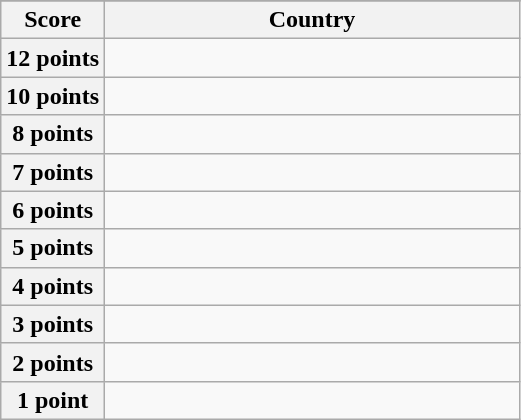<table class="wikitable">
<tr>
</tr>
<tr>
<th scope="col" width="20%">Score</th>
<th scope="col">Country</th>
</tr>
<tr>
<th scope="row">12 points</th>
<td></td>
</tr>
<tr>
<th scope="row">10 points</th>
<td></td>
</tr>
<tr>
<th scope="row">8 points</th>
<td></td>
</tr>
<tr>
<th scope="row">7 points</th>
<td></td>
</tr>
<tr>
<th scope="row">6 points</th>
<td></td>
</tr>
<tr>
<th scope="row">5 points</th>
<td></td>
</tr>
<tr>
<th scope="row">4 points</th>
<td></td>
</tr>
<tr>
<th scope="row">3 points</th>
<td></td>
</tr>
<tr>
<th scope="row">2 points</th>
<td></td>
</tr>
<tr>
<th scope="row">1 point</th>
<td></td>
</tr>
</table>
